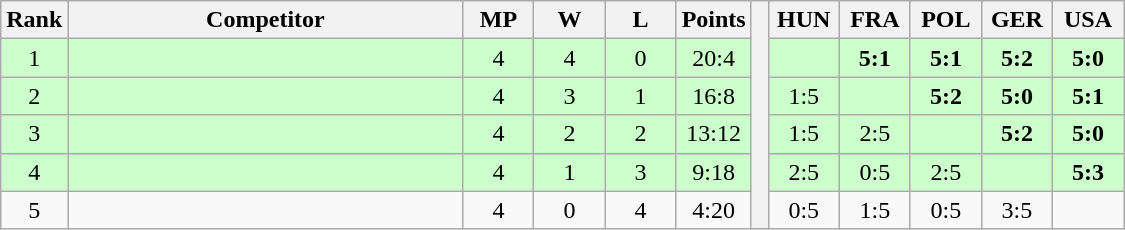<table class="wikitable" style="text-align:center">
<tr>
<th>Rank</th>
<th style="width:16em">Competitor</th>
<th style="width:2.5em">MP</th>
<th style="width:2.5em">W</th>
<th style="width:2.5em">L</th>
<th>Points</th>
<th rowspan="6"> </th>
<th style="width:2.5em">HUN</th>
<th style="width:2.5em">FRA</th>
<th style="width:2.5em">POL</th>
<th style="width:2.5em">GER</th>
<th style="width:2.5em">USA</th>
</tr>
<tr style="background:#cfc;">
<td>1</td>
<td style="text-align:left"></td>
<td>4</td>
<td>4</td>
<td>0</td>
<td>20:4</td>
<td></td>
<td><strong>5:1</strong></td>
<td><strong>5:1</strong></td>
<td><strong>5:2</strong></td>
<td><strong>5:0</strong></td>
</tr>
<tr style="background:#cfc;">
<td>2</td>
<td style="text-align:left"></td>
<td>4</td>
<td>3</td>
<td>1</td>
<td>16:8</td>
<td>1:5</td>
<td></td>
<td><strong>5:2</strong></td>
<td><strong>5:0</strong></td>
<td><strong>5:1</strong></td>
</tr>
<tr style="background:#cfc;">
<td>3</td>
<td style="text-align:left"></td>
<td>4</td>
<td>2</td>
<td>2</td>
<td>13:12</td>
<td>1:5</td>
<td>2:5</td>
<td></td>
<td><strong>5:2</strong></td>
<td><strong>5:0</strong></td>
</tr>
<tr style="background:#cfc;">
<td>4</td>
<td style="text-align:left"></td>
<td>4</td>
<td>1</td>
<td>3</td>
<td>9:18</td>
<td>2:5</td>
<td>0:5</td>
<td>2:5</td>
<td></td>
<td><strong>5:3</strong></td>
</tr>
<tr>
<td>5</td>
<td style="text-align:left"></td>
<td>4</td>
<td>0</td>
<td>4</td>
<td>4:20</td>
<td>0:5</td>
<td>1:5</td>
<td>0:5</td>
<td>3:5</td>
<td></td>
</tr>
</table>
